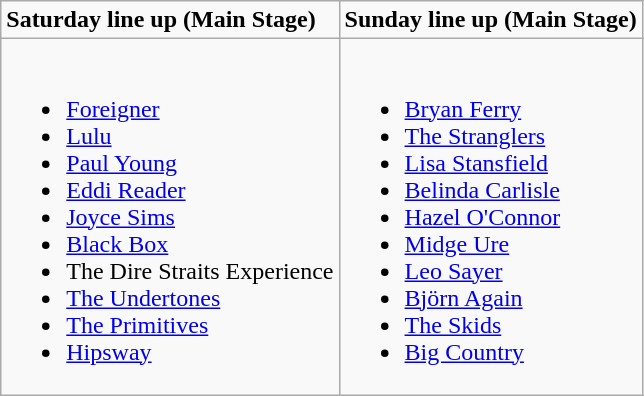<table class="wikitable">
<tr>
<td><strong>Saturday line up (Main Stage)</strong></td>
<td><strong>Sunday line up (Main Stage)</strong></td>
</tr>
<tr>
<td><br><ul><li><a href='#'>Foreigner</a></li><li><a href='#'>Lulu</a></li><li><a href='#'>Paul Young</a></li><li><a href='#'>Eddi Reader</a></li><li><a href='#'>Joyce Sims</a></li><li><a href='#'>Black Box</a></li><li>The Dire Straits Experience</li><li><a href='#'>The Undertones</a></li><li><a href='#'>The Primitives</a></li><li><a href='#'>Hipsway</a></li></ul></td>
<td><br><ul><li><a href='#'>Bryan Ferry</a></li><li><a href='#'>The Stranglers</a></li><li><a href='#'>Lisa Stansfield</a></li><li><a href='#'>Belinda Carlisle</a></li><li><a href='#'>Hazel O'Connor</a></li><li><a href='#'>Midge Ure</a></li><li><a href='#'>Leo Sayer</a></li><li><a href='#'>Björn Again</a></li><li><a href='#'>The Skids</a></li><li><a href='#'>Big Country</a></li></ul></td>
</tr>
</table>
